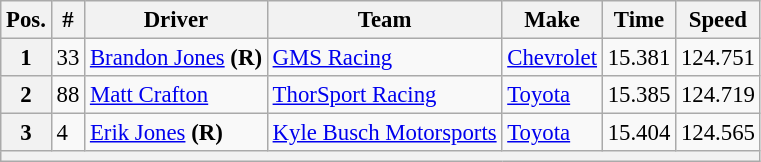<table class="wikitable" style="font-size:95%">
<tr>
<th>Pos.</th>
<th>#</th>
<th>Driver</th>
<th>Team</th>
<th>Make</th>
<th>Time</th>
<th>Speed</th>
</tr>
<tr>
<th>1</th>
<td>33</td>
<td><a href='#'>Brandon Jones</a> <strong>(R)</strong></td>
<td><a href='#'>GMS Racing</a></td>
<td><a href='#'>Chevrolet</a></td>
<td>15.381</td>
<td>124.751</td>
</tr>
<tr>
<th>2</th>
<td>88</td>
<td><a href='#'>Matt Crafton</a></td>
<td><a href='#'>ThorSport Racing</a></td>
<td><a href='#'>Toyota</a></td>
<td>15.385</td>
<td>124.719</td>
</tr>
<tr>
<th>3</th>
<td>4</td>
<td><a href='#'>Erik Jones</a> <strong>(R)</strong></td>
<td><a href='#'>Kyle Busch Motorsports</a></td>
<td><a href='#'>Toyota</a></td>
<td>15.404</td>
<td>124.565</td>
</tr>
<tr>
<th colspan="7"></th>
</tr>
</table>
